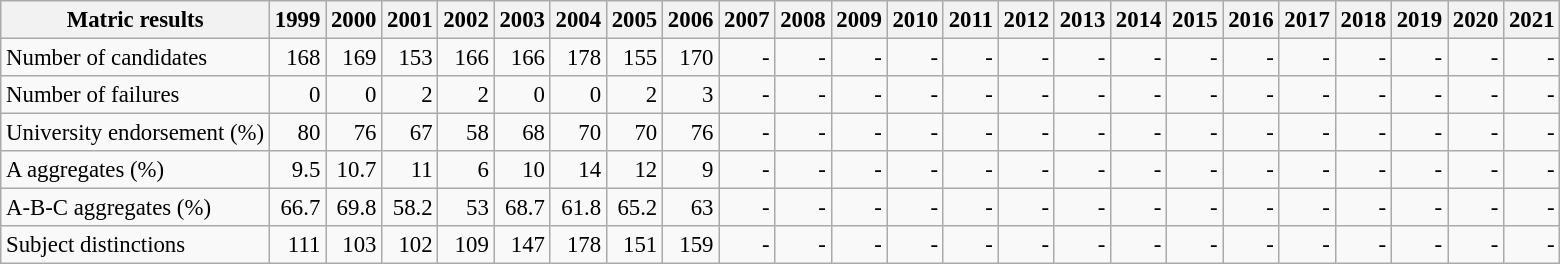<table class="wikitable" style="font-size: 95%; text-align: right">
<tr>
<th>Matric results</th>
<th>1999</th>
<th>2000</th>
<th>2001</th>
<th>2002</th>
<th>2003</th>
<th>2004</th>
<th>2005</th>
<th>2006</th>
<th>2007</th>
<th>2008</th>
<th>2009</th>
<th>2010</th>
<th>2011</th>
<th>2012</th>
<th>2013</th>
<th>2014</th>
<th>2015</th>
<th>2016</th>
<th>2017</th>
<th>2018</th>
<th>2019</th>
<th>2020</th>
<th>2021</th>
</tr>
<tr>
<td align=left>Number of candidates</td>
<td>168</td>
<td>169</td>
<td>153</td>
<td>166</td>
<td>166</td>
<td>178</td>
<td>155</td>
<td>170</td>
<td>-</td>
<td>-</td>
<td>-</td>
<td>-</td>
<td>-</td>
<td>-</td>
<td>-</td>
<td>-</td>
<td>-</td>
<td>-</td>
<td>-</td>
<td>-</td>
<td>-</td>
<td>-</td>
<td>-</td>
</tr>
<tr>
<td align=left>Number of failures</td>
<td>0</td>
<td>0</td>
<td>2</td>
<td>2</td>
<td>0</td>
<td>0</td>
<td>2</td>
<td>3</td>
<td>-</td>
<td>-</td>
<td>-</td>
<td>-</td>
<td>-</td>
<td>-</td>
<td>-</td>
<td>-</td>
<td>-</td>
<td>-</td>
<td>-</td>
<td>-</td>
<td>-</td>
<td>-</td>
<td>-</td>
</tr>
<tr>
<td align=left>University endorsement (%)</td>
<td>80</td>
<td>76</td>
<td>67</td>
<td>58</td>
<td>68</td>
<td>70</td>
<td>70</td>
<td>76</td>
<td>-</td>
<td>-</td>
<td>-</td>
<td>-</td>
<td>-</td>
<td>-</td>
<td>-</td>
<td>-</td>
<td>-</td>
<td>-</td>
<td>-</td>
<td>-</td>
<td>-</td>
<td>-</td>
<td>-</td>
</tr>
<tr>
<td align=left>A aggregates (%)</td>
<td>9.5</td>
<td>10.7</td>
<td>11</td>
<td>6</td>
<td>10</td>
<td>14</td>
<td>12</td>
<td>9</td>
<td>-</td>
<td>-</td>
<td>-</td>
<td>-</td>
<td>-</td>
<td>-</td>
<td>-</td>
<td>-</td>
<td>-</td>
<td>-</td>
<td>-</td>
<td>-</td>
<td>-</td>
<td>-</td>
<td>-</td>
</tr>
<tr>
<td align=left>A-B-C aggregates (%)</td>
<td>66.7</td>
<td>69.8</td>
<td>58.2</td>
<td>53</td>
<td>68.7</td>
<td>61.8</td>
<td>65.2</td>
<td>63</td>
<td>-</td>
<td>-</td>
<td>-</td>
<td>-</td>
<td>-</td>
<td>-</td>
<td>-</td>
<td>-</td>
<td>-</td>
<td>-</td>
<td>-</td>
<td>-</td>
<td>-</td>
<td>-</td>
<td>-</td>
</tr>
<tr>
<td align=left>Subject distinctions</td>
<td>111</td>
<td>103</td>
<td>102</td>
<td>109</td>
<td>147</td>
<td>178</td>
<td>151</td>
<td>159</td>
<td>-</td>
<td>-</td>
<td>-</td>
<td>-</td>
<td>-</td>
<td>-</td>
<td>-</td>
<td>-</td>
<td>-</td>
<td>-</td>
<td>-</td>
<td>-</td>
<td>-</td>
<td>-</td>
<td>-</td>
</tr>
</table>
